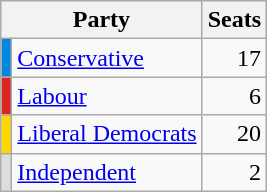<table class="wikitable">
<tr>
<th colspan=2>Party</th>
<th>Seats</th>
</tr>
<tr>
<th style="background-color: #0087DC"></th>
<td><a href='#'>Conservative</a></td>
<td align=right>17</td>
</tr>
<tr>
<th style="background-color: #DC241f"></th>
<td><a href='#'>Labour</a></td>
<td align=right>6</td>
</tr>
<tr>
<th style="background-color: #ffd700"></th>
<td><a href='#'>Liberal Democrats</a></td>
<td align=right>20</td>
</tr>
<tr>
<th style="background-color: #DDDDDD"></th>
<td><a href='#'>Independent</a></td>
<td align=right>2</td>
</tr>
</table>
